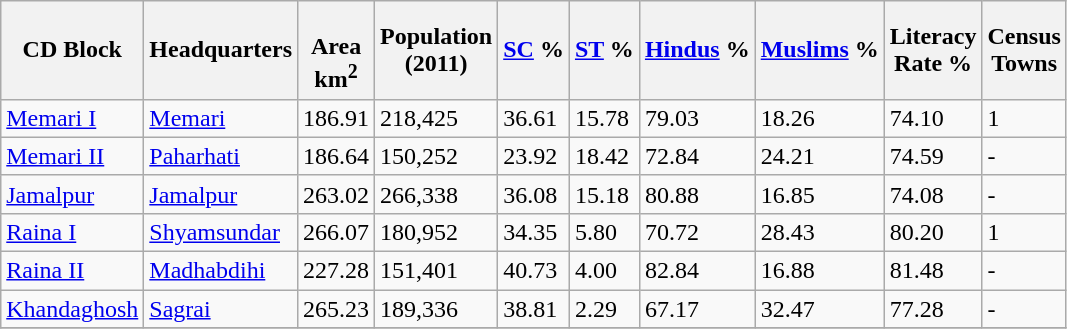<table class="wikitable sortable">
<tr>
<th>CD Block</th>
<th>Headquarters</th>
<th><br>Area<br>km<sup>2</sup></th>
<th>Population<br>(2011)</th>
<th><a href='#'>SC</a> %</th>
<th><a href='#'>ST</a> %</th>
<th><a href='#'>Hindus</a> %</th>
<th><a href='#'>Muslims</a> %</th>
<th>Literacy<br> Rate %</th>
<th>Census<br>Towns</th>
</tr>
<tr>
<td><a href='#'>Memari I</a></td>
<td><a href='#'>Memari</a></td>
<td>186.91</td>
<td>218,425</td>
<td>36.61</td>
<td>15.78</td>
<td>79.03</td>
<td>18.26</td>
<td>74.10</td>
<td>1</td>
</tr>
<tr>
<td><a href='#'>Memari II</a></td>
<td><a href='#'>Paharhati</a></td>
<td>186.64</td>
<td>150,252</td>
<td>23.92</td>
<td>18.42</td>
<td>72.84</td>
<td>24.21</td>
<td>74.59</td>
<td>-</td>
</tr>
<tr>
<td><a href='#'>Jamalpur</a></td>
<td><a href='#'>Jamalpur</a></td>
<td>263.02</td>
<td>266,338</td>
<td>36.08</td>
<td>15.18</td>
<td>80.88</td>
<td>16.85</td>
<td>74.08</td>
<td>-</td>
</tr>
<tr>
<td><a href='#'>Raina I</a></td>
<td><a href='#'>Shyamsundar</a></td>
<td>266.07</td>
<td>180,952</td>
<td>34.35</td>
<td>5.80</td>
<td>70.72</td>
<td>28.43</td>
<td>80.20</td>
<td>1</td>
</tr>
<tr>
<td><a href='#'>Raina II</a></td>
<td><a href='#'>Madhabdihi</a></td>
<td>227.28</td>
<td>151,401</td>
<td>40.73</td>
<td>4.00</td>
<td>82.84</td>
<td>16.88</td>
<td>81.48</td>
<td>-</td>
</tr>
<tr>
<td><a href='#'>Khandaghosh</a></td>
<td><a href='#'>Sagrai</a></td>
<td>265.23</td>
<td>189,336</td>
<td>38.81</td>
<td>2.29</td>
<td>67.17</td>
<td>32.47</td>
<td>77.28</td>
<td>-</td>
</tr>
<tr>
</tr>
</table>
